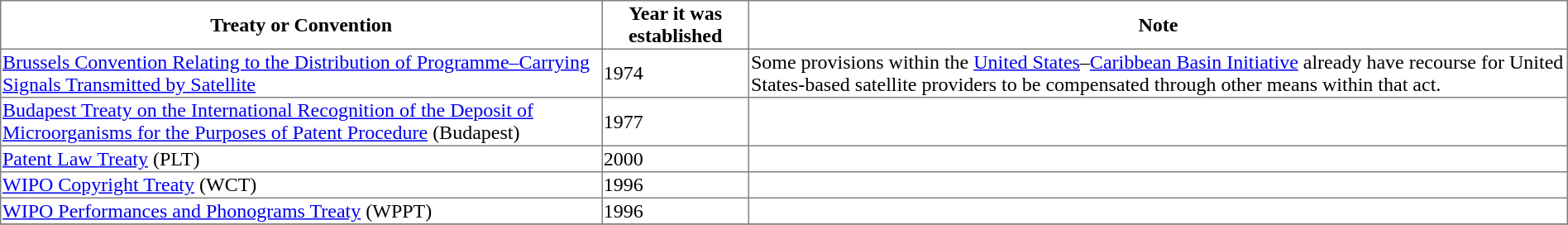<table border="1" style="border-collapse: collapse;">
<tr>
<th>Treaty or Convention</th>
<th>Year it was established</th>
<th>Note</th>
</tr>
<tr>
<td><a href='#'>Brussels Convention Relating to the Distribution of Programme–Carrying Signals Transmitted by Satellite</a></td>
<td>1974</td>
<td>Some provisions within the <a href='#'>United States</a>–<a href='#'>Caribbean Basin Initiative</a> already have recourse for United States-based satellite providers to be compensated through other means within that act.</td>
</tr>
<tr>
<td><a href='#'>Budapest Treaty on the International Recognition of the Deposit of Microorganisms for the Purposes of Patent Procedure</a> (Budapest)</td>
<td>1977</td>
<td></td>
</tr>
<tr>
<td><a href='#'>Patent Law Treaty</a> (PLT)</td>
<td>2000</td>
<td></td>
</tr>
<tr>
<td><a href='#'>WIPO Copyright Treaty</a> (WCT)</td>
<td>1996</td>
<td></td>
</tr>
<tr>
<td><a href='#'>WIPO Performances and Phonograms Treaty</a> (WPPT)</td>
<td>1996</td>
<td></td>
</tr>
<tr>
</tr>
</table>
